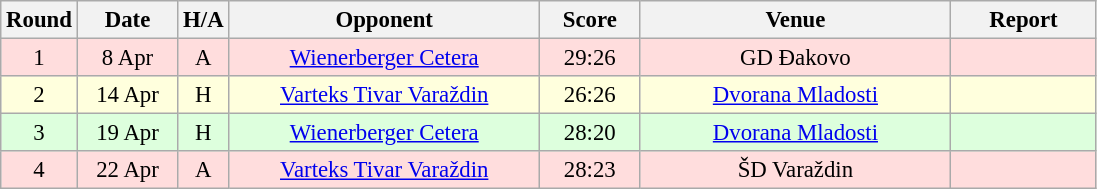<table class="wikitable sortable" style="text-align: center; font-size:95%;">
<tr>
<th width="30">Round</th>
<th width="60">Date</th>
<th width="20">H/A</th>
<th width="200">Opponent</th>
<th width="60">Score</th>
<th width="200">Venue</th>
<th width="90" class="unsortable">Report</th>
</tr>
<tr bgcolor="#ffdddd">
<td>1</td>
<td>8 Apr</td>
<td>A</td>
<td><a href='#'>Wienerberger Cetera</a></td>
<td>29:26</td>
<td>GD Đakovo</td>
<td></td>
</tr>
<tr bgcolor="#ffffdd">
<td>2</td>
<td>14 Apr</td>
<td>H</td>
<td><a href='#'>Varteks Tivar Varaždin</a></td>
<td>26:26</td>
<td><a href='#'>Dvorana Mladosti</a></td>
<td></td>
</tr>
<tr bgcolor="#ddffdd">
<td>3</td>
<td>19 Apr</td>
<td>H</td>
<td><a href='#'>Wienerberger Cetera</a></td>
<td>28:20</td>
<td><a href='#'>Dvorana Mladosti</a></td>
<td></td>
</tr>
<tr bgcolor="#ffdddd">
<td>4</td>
<td>22 Apr</td>
<td>A</td>
<td><a href='#'>Varteks Tivar Varaždin</a></td>
<td>28:23</td>
<td>ŠD Varaždin</td>
<td></td>
</tr>
</table>
